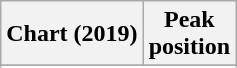<table class="wikitable sortable plainrowheaders" style="text-align:center">
<tr>
<th scope="col">Chart (2019)</th>
<th scope="col">Peak<br>position</th>
</tr>
<tr>
</tr>
<tr>
</tr>
</table>
